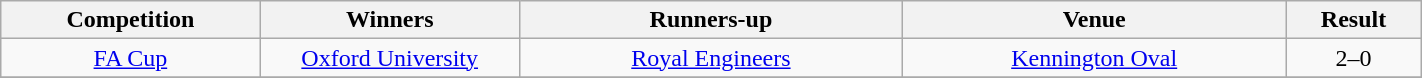<table class="wikitable" width="75%">
<tr>
<th style="width:10em">Competition</th>
<th style="width:10em">Winners</th>
<th style="width:15em">Runners-up</th>
<th style="width:15em">Venue</th>
<th style="width:05em">Result</th>
</tr>
<tr>
<td align="center"><a href='#'>FA Cup</a></td>
<td align="center"><a href='#'>Oxford University</a></td>
<td align="center"><a href='#'>Royal Engineers</a></td>
<td align="center"><a href='#'>Kennington Oval</a></td>
<td align="center">2–0</td>
</tr>
<tr>
</tr>
</table>
